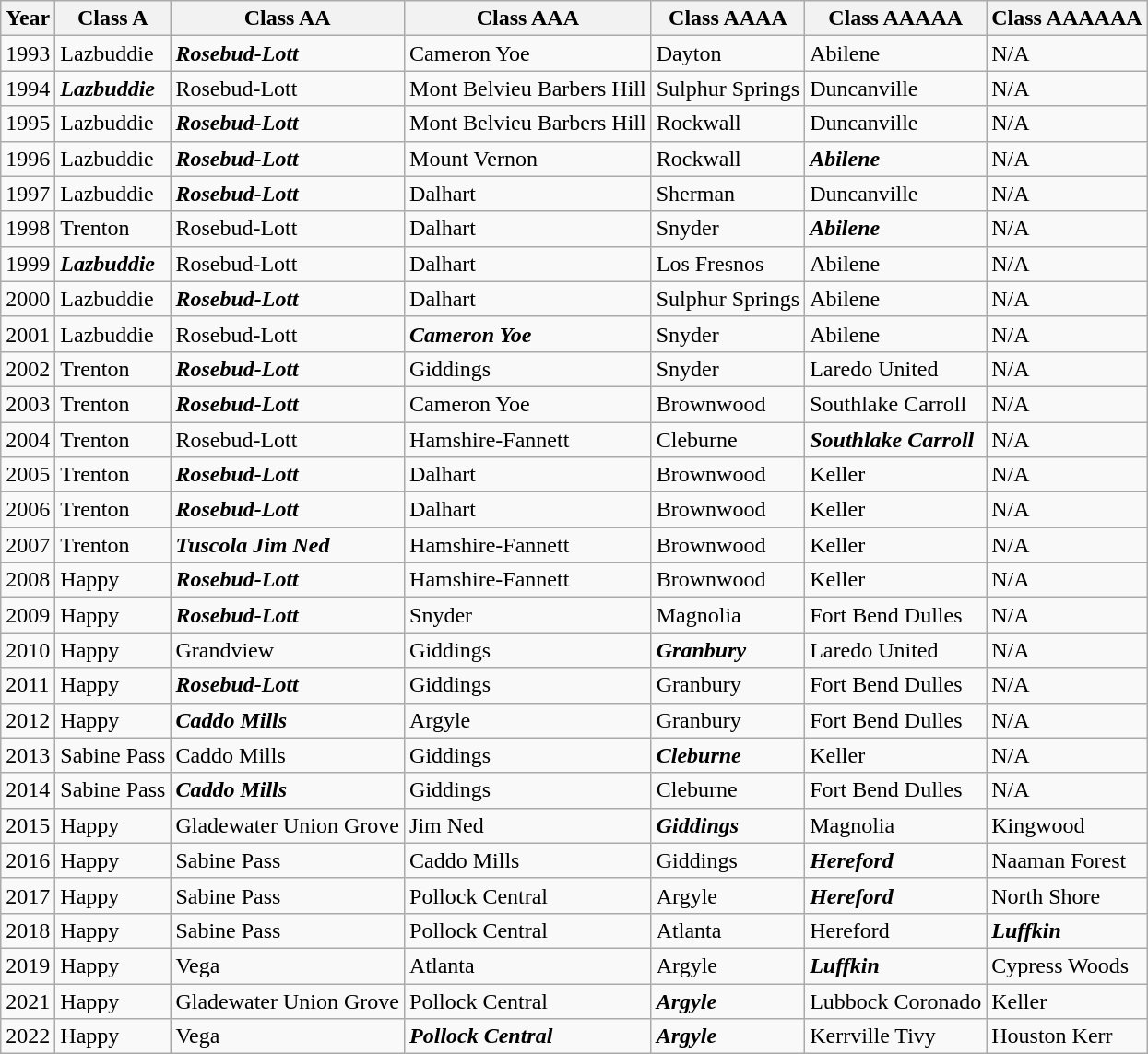<table class="wikitable sortable">
<tr>
<th>Year</th>
<th>Class A</th>
<th>Class AA</th>
<th>Class AAA</th>
<th>Class AAAA</th>
<th>Class AAAAA</th>
<th>Class AAAAAA</th>
</tr>
<tr>
<td>1993</td>
<td>Lazbuddie</td>
<td><strong><em>Rosebud-Lott</em></strong></td>
<td>Cameron Yoe</td>
<td>Dayton</td>
<td>Abilene</td>
<td>N/A</td>
</tr>
<tr>
<td>1994</td>
<td><strong><em>Lazbuddie</em></strong></td>
<td>Rosebud-Lott</td>
<td>Mont Belvieu Barbers Hill</td>
<td>Sulphur Springs</td>
<td>Duncanville</td>
<td>N/A</td>
</tr>
<tr>
<td>1995</td>
<td>Lazbuddie</td>
<td><strong><em>Rosebud-Lott</em></strong></td>
<td>Mont Belvieu Barbers Hill</td>
<td>Rockwall</td>
<td>Duncanville</td>
<td>N/A</td>
</tr>
<tr>
<td>1996</td>
<td>Lazbuddie</td>
<td><strong><em>Rosebud-Lott</em></strong></td>
<td>Mount Vernon</td>
<td>Rockwall</td>
<td><strong><em>Abilene</em></strong></td>
<td>N/A</td>
</tr>
<tr>
<td>1997</td>
<td>Lazbuddie</td>
<td><strong><em>Rosebud-Lott</em></strong></td>
<td>Dalhart</td>
<td>Sherman</td>
<td>Duncanville</td>
<td>N/A</td>
</tr>
<tr>
<td>1998</td>
<td>Trenton</td>
<td>Rosebud-Lott</td>
<td>Dalhart</td>
<td>Snyder</td>
<td><strong><em>Abilene</em></strong></td>
<td>N/A</td>
</tr>
<tr>
<td>1999</td>
<td><strong><em>Lazbuddie</em></strong></td>
<td>Rosebud-Lott</td>
<td>Dalhart</td>
<td>Los Fresnos</td>
<td>Abilene</td>
<td>N/A</td>
</tr>
<tr>
<td>2000</td>
<td>Lazbuddie</td>
<td><strong><em>Rosebud-Lott</em></strong></td>
<td>Dalhart</td>
<td>Sulphur Springs</td>
<td>Abilene</td>
<td>N/A</td>
</tr>
<tr>
<td>2001</td>
<td>Lazbuddie</td>
<td>Rosebud-Lott</td>
<td><strong><em>Cameron Yoe</em></strong></td>
<td>Snyder</td>
<td>Abilene</td>
<td>N/A</td>
</tr>
<tr>
<td>2002</td>
<td>Trenton</td>
<td><strong><em>Rosebud-Lott</em></strong></td>
<td>Giddings</td>
<td>Snyder</td>
<td>Laredo United</td>
<td>N/A</td>
</tr>
<tr>
<td>2003</td>
<td>Trenton</td>
<td><strong><em>Rosebud-Lott</em></strong></td>
<td>Cameron Yoe</td>
<td>Brownwood</td>
<td>Southlake Carroll</td>
<td>N/A</td>
</tr>
<tr>
<td>2004</td>
<td>Trenton</td>
<td>Rosebud-Lott</td>
<td>Hamshire-Fannett</td>
<td>Cleburne</td>
<td><strong><em>Southlake Carroll</em></strong></td>
<td>N/A</td>
</tr>
<tr>
<td>2005</td>
<td>Trenton</td>
<td><strong><em>Rosebud-Lott</em></strong></td>
<td>Dalhart</td>
<td>Brownwood</td>
<td>Keller</td>
<td>N/A</td>
</tr>
<tr>
<td>2006</td>
<td>Trenton</td>
<td><strong><em>Rosebud-Lott</em></strong></td>
<td>Dalhart</td>
<td>Brownwood</td>
<td>Keller</td>
<td>N/A</td>
</tr>
<tr>
<td>2007</td>
<td>Trenton</td>
<td><strong><em>Tuscola Jim Ned</em></strong></td>
<td>Hamshire-Fannett</td>
<td>Brownwood</td>
<td>Keller</td>
<td>N/A</td>
</tr>
<tr>
<td>2008</td>
<td>Happy</td>
<td><strong><em>Rosebud-Lott</em></strong></td>
<td>Hamshire-Fannett</td>
<td>Brownwood</td>
<td>Keller</td>
<td>N/A</td>
</tr>
<tr>
<td>2009</td>
<td>Happy</td>
<td><strong><em>Rosebud-Lott</em></strong></td>
<td>Snyder</td>
<td>Magnolia</td>
<td>Fort Bend Dulles</td>
<td>N/A</td>
</tr>
<tr>
<td>2010</td>
<td>Happy</td>
<td>Grandview</td>
<td>Giddings</td>
<td><strong><em>Granbury</em></strong></td>
<td>Laredo United</td>
<td>N/A</td>
</tr>
<tr>
<td>2011</td>
<td>Happy</td>
<td><strong><em>Rosebud-Lott</em></strong></td>
<td>Giddings</td>
<td>Granbury</td>
<td>Fort Bend Dulles</td>
<td>N/A</td>
</tr>
<tr>
<td>2012</td>
<td>Happy</td>
<td><strong><em>Caddo Mills</em></strong></td>
<td>Argyle</td>
<td>Granbury</td>
<td>Fort Bend Dulles</td>
<td>N/A</td>
</tr>
<tr>
<td>2013</td>
<td>Sabine Pass</td>
<td>Caddo Mills</td>
<td>Giddings</td>
<td><strong><em>Cleburne</em></strong></td>
<td>Keller</td>
<td>N/A</td>
</tr>
<tr>
<td>2014</td>
<td>Sabine Pass</td>
<td><strong><em>Caddo Mills</em></strong></td>
<td>Giddings</td>
<td>Cleburne</td>
<td>Fort Bend Dulles</td>
<td>N/A</td>
</tr>
<tr>
<td>2015</td>
<td>Happy</td>
<td>Gladewater Union Grove</td>
<td>Jim Ned</td>
<td><strong><em>Giddings</em></strong></td>
<td>Magnolia</td>
<td>Kingwood</td>
</tr>
<tr>
<td>2016</td>
<td>Happy</td>
<td>Sabine Pass</td>
<td>Caddo Mills</td>
<td>Giddings</td>
<td><strong><em>Hereford</em></strong></td>
<td>Naaman Forest</td>
</tr>
<tr>
<td>2017</td>
<td>Happy</td>
<td>Sabine Pass</td>
<td>Pollock Central</td>
<td>Argyle</td>
<td><strong><em>Hereford</em></strong></td>
<td>North Shore</td>
</tr>
<tr>
<td>2018</td>
<td>Happy</td>
<td>Sabine Pass</td>
<td>Pollock Central</td>
<td>Atlanta</td>
<td>Hereford</td>
<td><strong><em>Luffkin</em></strong></td>
</tr>
<tr>
<td>2019</td>
<td>Happy</td>
<td>Vega</td>
<td>Atlanta</td>
<td>Argyle</td>
<td><strong><em>Luffkin</em></strong></td>
<td>Cypress Woods</td>
</tr>
<tr>
<td>2021</td>
<td>Happy</td>
<td>Gladewater Union Grove</td>
<td>Pollock Central</td>
<td><strong><em>Argyle</em></strong></td>
<td>Lubbock Coronado</td>
<td>Keller</td>
</tr>
<tr>
<td>2022</td>
<td>Happy</td>
<td>Vega</td>
<td><strong><em>Pollock Central</em></strong></td>
<td><strong><em>Argyle</em></strong></td>
<td>Kerrville Tivy</td>
<td>Houston Kerr</td>
</tr>
</table>
